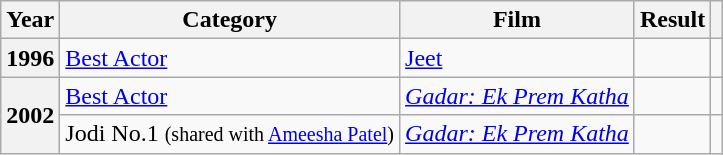<table Class="wikitable">
<tr>
<th>Year</th>
<th>Category</th>
<th>Film</th>
<th>Result</th>
<th></th>
</tr>
<tr>
<th>1996</th>
<td><a href='#'>Best Actor</a></td>
<td><a href='#'>Jeet</a></td>
<td></td>
<td></td>
</tr>
<tr>
<th rowspan="2">2002</th>
<td><a href='#'>Best Actor</a></td>
<td><em><a href='#'>Gadar: Ek Prem Katha</a></em></td>
<td></td>
<td></td>
</tr>
<tr>
<td>Jodi No.1 <small>(shared with <a href='#'>Ameesha Patel</a>)</small></td>
<td><em><a href='#'>Gadar: Ek Prem Katha</a></em></td>
<td></td>
<td></td>
</tr>
</table>
